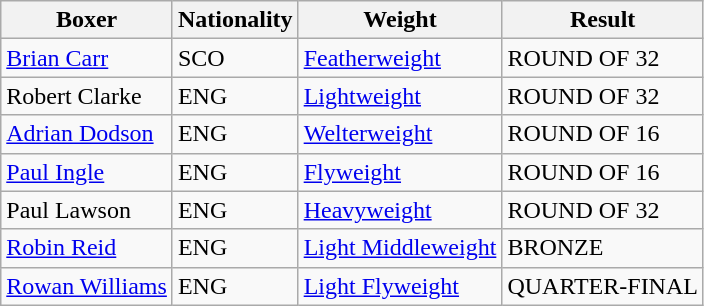<table class="wikitable">
<tr>
<th>Boxer</th>
<th>Nationality</th>
<th>Weight</th>
<th>Result</th>
</tr>
<tr>
<td><a href='#'>Brian Carr</a></td>
<td> SCO</td>
<td><a href='#'>Featherweight</a></td>
<td>ROUND OF 32</td>
</tr>
<tr>
<td>Robert Clarke</td>
<td> ENG</td>
<td><a href='#'>Lightweight</a></td>
<td>ROUND OF 32</td>
</tr>
<tr>
<td><a href='#'>Adrian Dodson</a></td>
<td> ENG</td>
<td><a href='#'>Welterweight</a></td>
<td>ROUND OF 16</td>
</tr>
<tr>
<td><a href='#'>Paul Ingle</a></td>
<td> ENG</td>
<td><a href='#'>Flyweight</a></td>
<td>ROUND OF 16</td>
</tr>
<tr>
<td>Paul Lawson</td>
<td> ENG</td>
<td><a href='#'>Heavyweight</a></td>
<td>ROUND OF 32</td>
</tr>
<tr>
<td><a href='#'>Robin Reid</a></td>
<td> ENG</td>
<td><a href='#'>Light Middleweight</a></td>
<td>BRONZE</td>
</tr>
<tr>
<td><a href='#'>Rowan Williams</a></td>
<td> ENG</td>
<td><a href='#'>Light Flyweight</a></td>
<td>QUARTER-FINAL</td>
</tr>
</table>
